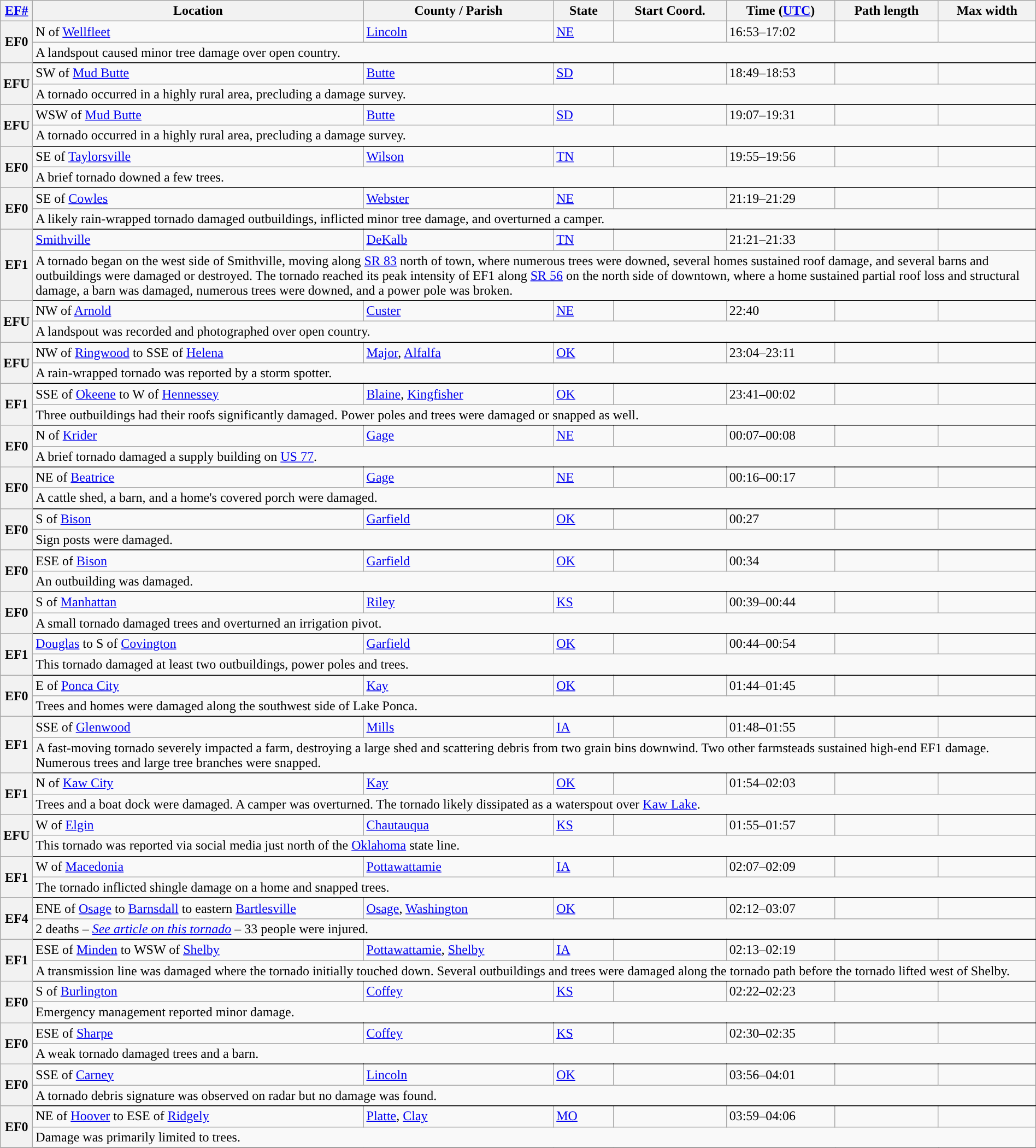<table class="wikitable sortable" style="width:100%;">
<tr>
<th scope="col" width="2%" align="center"><a href='#'>EF#</a></th>
<th scope="col" align="center" class="unsortable">Location</th>
<th scope="col" align="center" class="unsortable">County / Parish</th>
<th scope="col" align="center">State</th>
<th scope="col" align="center">Start Coord.</th>
<th scope="col" align="center">Time (<a href='#'>UTC</a>)</th>
<th scope="col" align="center">Path length</th>
<th scope="col" align="center">Max width</th>
</tr>
<tr>
<th scope="row" rowspan="2" style="background-color:#">EF0</th>
<td>N of <a href='#'>Wellfleet</a></td>
<td><a href='#'>Lincoln</a></td>
<td><a href='#'>NE</a></td>
<td></td>
<td>16:53–17:02</td>
<td></td>
<td></td>
</tr>
<tr class="expand-child">
<td colspan="8" style=" border-bottom: 1px solid black;">A landspout caused minor tree damage over open country.</td>
</tr>
<tr>
<th scope="row" rowspan="2" style="background-color:#">EFU</th>
<td>SW of <a href='#'>Mud Butte</a></td>
<td><a href='#'>Butte</a></td>
<td><a href='#'>SD</a></td>
<td></td>
<td>18:49–18:53</td>
<td></td>
<td></td>
</tr>
<tr class="expand-child">
<td colspan="8" style=" border-bottom: 1px solid black;">A tornado occurred in a highly rural area, precluding a damage survey.</td>
</tr>
<tr>
<th scope="row" rowspan="2" style="background-color:#">EFU</th>
<td>WSW of <a href='#'>Mud Butte</a></td>
<td><a href='#'>Butte</a></td>
<td><a href='#'>SD</a></td>
<td></td>
<td>19:07–19:31</td>
<td></td>
<td></td>
</tr>
<tr class="expand-child">
<td colspan="8" style=" border-bottom: 1px solid black;">A tornado occurred in a highly rural area, precluding a damage survey.</td>
</tr>
<tr>
<th scope="row" rowspan="2" style="background-color:#">EF0</th>
<td>SE of <a href='#'>Taylorsville</a></td>
<td><a href='#'>Wilson</a></td>
<td><a href='#'>TN</a></td>
<td></td>
<td>19:55–19:56</td>
<td></td>
<td></td>
</tr>
<tr class="expand-child">
<td colspan="8" style=" border-bottom: 1px solid black;">A brief tornado downed a few trees.</td>
</tr>
<tr>
<th scope="row" rowspan="2" style="background-color:#">EF0</th>
<td>SE of <a href='#'>Cowles</a></td>
<td><a href='#'>Webster</a></td>
<td><a href='#'>NE</a></td>
<td></td>
<td>21:19–21:29</td>
<td></td>
<td></td>
</tr>
<tr class="expand-child">
<td colspan="8" style=" border-bottom: 1px solid black;">A likely rain-wrapped tornado damaged outbuildings, inflicted minor tree damage, and overturned a camper.</td>
</tr>
<tr>
<th scope="row" rowspan="2" style="background-color:#">EF1</th>
<td><a href='#'>Smithville</a></td>
<td><a href='#'>DeKalb</a></td>
<td><a href='#'>TN</a></td>
<td></td>
<td>21:21–21:33</td>
<td></td>
<td></td>
</tr>
<tr class="expand-child">
<td colspan="8" style=" border-bottom: 1px solid black;">A tornado began on the west side of Smithville, moving along <a href='#'>SR 83</a> north of town, where numerous trees were downed, several homes sustained roof damage, and several barns and outbuildings were damaged or destroyed. The tornado reached its peak intensity of EF1 along <a href='#'>SR 56</a> on the north side of downtown, where a home sustained partial roof loss and structural damage, a barn was damaged, numerous trees were downed, and a power pole was broken.</td>
</tr>
<tr>
<th scope="row" rowspan="2" style="background-color:#">EFU</th>
<td>NW of <a href='#'>Arnold</a></td>
<td><a href='#'>Custer</a></td>
<td><a href='#'>NE</a></td>
<td></td>
<td>22:40</td>
<td></td>
<td></td>
</tr>
<tr class="expand-child">
<td colspan="8" style=" border-bottom: 1px solid black;">A landspout was recorded and photographed over open country.</td>
</tr>
<tr>
<th scope="row" rowspan="2" style="background-color:#">EFU</th>
<td>NW of <a href='#'>Ringwood</a> to SSE of <a href='#'>Helena</a></td>
<td><a href='#'>Major</a>, <a href='#'>Alfalfa</a></td>
<td><a href='#'>OK</a></td>
<td></td>
<td>23:04–23:11</td>
<td></td>
<td></td>
</tr>
<tr class="expand-child">
<td colspan="8" style=" border-bottom: 1px solid black;">A rain-wrapped tornado was reported by a storm spotter.</td>
</tr>
<tr>
<th scope="row" rowspan="2" style="background-color:#">EF1</th>
<td>SSE of <a href='#'>Okeene</a> to W of <a href='#'>Hennessey</a></td>
<td><a href='#'>Blaine</a>, <a href='#'>Kingfisher</a></td>
<td><a href='#'>OK</a></td>
<td></td>
<td>23:41–00:02</td>
<td></td>
<td></td>
</tr>
<tr class="expand-child">
<td colspan="8" style=" border-bottom: 1px solid black;">Three outbuildings had their roofs significantly damaged. Power poles and trees were damaged or snapped as well.</td>
</tr>
<tr>
<th scope="row" rowspan="2" style="background-color:#">EF0</th>
<td>N of <a href='#'>Krider</a></td>
<td><a href='#'>Gage</a></td>
<td><a href='#'>NE</a></td>
<td></td>
<td>00:07–00:08</td>
<td></td>
<td></td>
</tr>
<tr class="expand-child">
<td colspan="8" style=" border-bottom: 1px solid black;">A brief tornado damaged a supply building on <a href='#'>US 77</a>.</td>
</tr>
<tr>
<th scope="row" rowspan="2" style="background-color:#">EF0</th>
<td>NE of <a href='#'>Beatrice</a></td>
<td><a href='#'>Gage</a></td>
<td><a href='#'>NE</a></td>
<td></td>
<td>00:16–00:17</td>
<td></td>
<td></td>
</tr>
<tr class="expand-child">
<td colspan="8" style=" border-bottom: 1px solid black;">A cattle shed, a barn, and a home's covered porch were damaged.</td>
</tr>
<tr>
<th scope="row" rowspan="2" style="background-color:#">EF0</th>
<td>S of <a href='#'>Bison</a></td>
<td><a href='#'>Garfield</a></td>
<td><a href='#'>OK</a></td>
<td></td>
<td>00:27</td>
<td></td>
<td></td>
</tr>
<tr class="expand-child">
<td colspan="8" style=" border-bottom: 1px solid black;">Sign posts were damaged.</td>
</tr>
<tr>
<th scope="row" rowspan="2" style="background-color:#">EF0</th>
<td>ESE of <a href='#'>Bison</a></td>
<td><a href='#'>Garfield</a></td>
<td><a href='#'>OK</a></td>
<td></td>
<td>00:34</td>
<td></td>
<td></td>
</tr>
<tr class="expand-child">
<td colspan="8" style=" border-bottom: 1px solid black;">An outbuilding was damaged.</td>
</tr>
<tr>
<th scope="row" rowspan="2" style="background-color:#">EF0</th>
<td>S of <a href='#'>Manhattan</a></td>
<td><a href='#'>Riley</a></td>
<td><a href='#'>KS</a></td>
<td></td>
<td>00:39–00:44</td>
<td></td>
<td></td>
</tr>
<tr class="expand-child">
<td colspan="8" style=" border-bottom: 1px solid black;">A small tornado damaged trees and overturned an irrigation pivot.</td>
</tr>
<tr>
<th scope="row" rowspan="2" style="background-color:#">EF1</th>
<td><a href='#'>Douglas</a> to S of <a href='#'>Covington</a></td>
<td><a href='#'>Garfield</a></td>
<td><a href='#'>OK</a></td>
<td></td>
<td>00:44–00:54</td>
<td></td>
<td></td>
</tr>
<tr class="expand-child">
<td colspan="8" style=" border-bottom: 1px solid black;">This tornado damaged at least two outbuildings, power poles and trees.</td>
</tr>
<tr>
<th scope="row" rowspan="2" style="background-color:#">EF0</th>
<td>E of <a href='#'>Ponca City</a></td>
<td><a href='#'>Kay</a></td>
<td><a href='#'>OK</a></td>
<td></td>
<td>01:44–01:45</td>
<td></td>
<td></td>
</tr>
<tr class="expand-child">
<td colspan="8" style=" border-bottom: 1px solid black;">Trees and homes were damaged along the southwest side of Lake Ponca.</td>
</tr>
<tr>
<th scope="row" rowspan="2" style="background-color:#">EF1</th>
<td>SSE of <a href='#'>Glenwood</a></td>
<td><a href='#'>Mills</a></td>
<td><a href='#'>IA</a></td>
<td></td>
<td>01:48–01:55</td>
<td></td>
<td></td>
</tr>
<tr class="expand-child">
<td colspan="8" style=" border-bottom: 1px solid black;">A fast-moving tornado severely impacted a farm, destroying a large shed and scattering debris from two grain bins  downwind. Two other farmsteads sustained high-end EF1 damage. Numerous trees and large tree branches were snapped.</td>
</tr>
<tr>
<th scope="row" rowspan="2" style="background-color:#">EF1</th>
<td>N of <a href='#'>Kaw City</a></td>
<td><a href='#'>Kay</a></td>
<td><a href='#'>OK</a></td>
<td></td>
<td>01:54–02:03</td>
<td></td>
<td></td>
</tr>
<tr class="expand-child">
<td colspan="8" style=" border-bottom: 1px solid black;">Trees and a boat dock were damaged. A camper was overturned. The tornado likely dissipated as a waterspout over <a href='#'>Kaw Lake</a>.</td>
</tr>
<tr>
<th scope="row" rowspan="2" style="background-color:#">EFU</th>
<td>W of <a href='#'>Elgin</a></td>
<td><a href='#'>Chautauqua</a></td>
<td><a href='#'>KS</a></td>
<td></td>
<td>01:55–01:57</td>
<td></td>
<td></td>
</tr>
<tr class="expand-child">
<td colspan="8" style=" border-bottom: 1px solid black;">This tornado was reported via social media just north of the <a href='#'>Oklahoma</a> state line.</td>
</tr>
<tr>
<th scope="row" rowspan="2" style="background-color:#">EF1</th>
<td>W of <a href='#'>Macedonia</a></td>
<td><a href='#'>Pottawattamie</a></td>
<td><a href='#'>IA</a></td>
<td></td>
<td>02:07–02:09</td>
<td></td>
<td></td>
</tr>
<tr class="expand-child">
<td colspan="8" style=" border-bottom: 1px solid black;">The tornado inflicted shingle damage on a home and snapped trees.</td>
</tr>
<tr>
<th scope="row" rowspan="2" style="background-color:#">EF4</th>
<td>ENE of <a href='#'>Osage</a> to <a href='#'>Barnsdall</a> to eastern <a href='#'>Bartlesville</a></td>
<td><a href='#'>Osage</a>, <a href='#'>Washington</a></td>
<td><a href='#'>OK</a></td>
<td></td>
<td>02:12–03:07</td>
<td></td>
<td></td>
</tr>
<tr class="expand-child">
<td colspan="8" style=" border-bottom: 1px solid black;">2 deaths – <em><a href='#'>See article on this tornado</a></em> – 33 people were injured.</td>
</tr>
<tr>
<th scope="row" rowspan="2" style="background-color:#">EF1</th>
<td>ESE of <a href='#'>Minden</a> to WSW of <a href='#'>Shelby</a></td>
<td><a href='#'>Pottawattamie</a>, <a href='#'>Shelby</a></td>
<td><a href='#'>IA</a></td>
<td></td>
<td>02:13–02:19</td>
<td></td>
<td></td>
</tr>
<tr class="expand-child">
<td colspan="8" style=" border-bottom: 1px solid black;">A transmission line was damaged where the tornado initially touched down. Several outbuildings and trees were damaged along the tornado path before the tornado lifted west of Shelby.</td>
</tr>
<tr>
<th scope="row" rowspan="2" style="background-color:#">EF0</th>
<td>S of <a href='#'>Burlington</a></td>
<td><a href='#'>Coffey</a></td>
<td><a href='#'>KS</a></td>
<td></td>
<td>02:22–02:23</td>
<td></td>
<td></td>
</tr>
<tr class="expand-child">
<td colspan="8" style=" border-bottom: 1px solid black;">Emergency management reported minor damage.</td>
</tr>
<tr>
<th scope="row" rowspan="2" style="background-color:#">EF0</th>
<td>ESE of <a href='#'>Sharpe</a></td>
<td><a href='#'>Coffey</a></td>
<td><a href='#'>KS</a></td>
<td></td>
<td>02:30–02:35</td>
<td></td>
<td></td>
</tr>
<tr class="expand-child">
<td colspan="8" style=" border-bottom: 1px solid black;">A weak tornado damaged trees and a barn.</td>
</tr>
<tr>
<th scope="row" rowspan="2" style="background-color:#">EF0</th>
<td>SSE of <a href='#'>Carney</a></td>
<td><a href='#'>Lincoln</a></td>
<td><a href='#'>OK</a></td>
<td></td>
<td>03:56–04:01</td>
<td></td>
<td></td>
</tr>
<tr class="expand-child">
<td colspan="8" style=" border-bottom: 1px solid black;">A tornado debris signature was observed on radar but no damage was found.</td>
</tr>
<tr>
<th scope="row" rowspan="2" style="background-color:#">EF0</th>
<td>NE of <a href='#'>Hoover</a> to ESE of <a href='#'>Ridgely</a></td>
<td><a href='#'>Platte</a>, <a href='#'>Clay</a></td>
<td><a href='#'>MO</a></td>
<td></td>
<td>03:59–04:06</td>
<td></td>
<td></td>
</tr>
<tr class="expand-child">
<td colspan="8" style=" border-bottom: 1px solid black;">Damage was primarily limited to trees.</td>
</tr>
<tr>
</tr>
</table>
